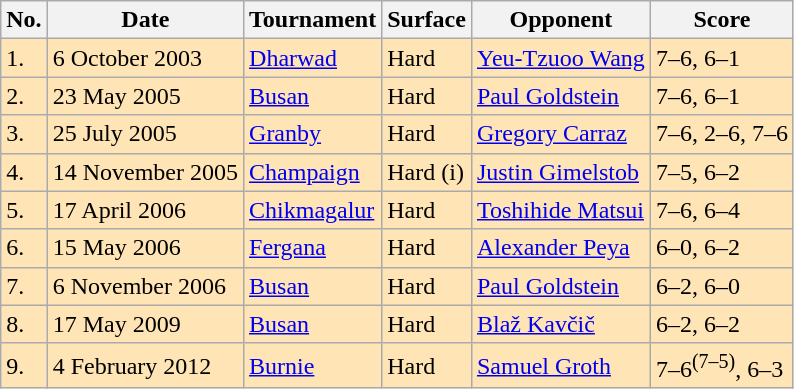<table class=wikitable>
<tr>
<th>No.</th>
<th>Date</th>
<th>Tournament</th>
<th>Surface</th>
<th>Opponent</th>
<th>Score</th>
</tr>
<tr bgcolor=moccasin>
<td>1.</td>
<td>6 October 2003</td>
<td><a href='#'>Dharwad</a></td>
<td>Hard</td>
<td> <a href='#'>Yeu-Tzuoo Wang</a></td>
<td>7–6, 6–1</td>
</tr>
<tr bgcolor=moccasin>
<td>2.</td>
<td>23 May 2005</td>
<td><a href='#'>Busan</a></td>
<td>Hard</td>
<td> <a href='#'>Paul Goldstein</a></td>
<td>7–6, 6–1</td>
</tr>
<tr bgcolor=moccasin>
<td>3.</td>
<td>25 July 2005</td>
<td><a href='#'>Granby</a></td>
<td>Hard</td>
<td> <a href='#'>Gregory Carraz</a></td>
<td>7–6, 2–6, 7–6</td>
</tr>
<tr bgcolor=moccasin>
<td>4.</td>
<td>14 November 2005</td>
<td><a href='#'>Champaign</a></td>
<td>Hard (i)</td>
<td> <a href='#'>Justin Gimelstob</a></td>
<td>7–5, 6–2</td>
</tr>
<tr bgcolor=moccasin>
<td>5.</td>
<td>17 April 2006</td>
<td><a href='#'>Chikmagalur</a></td>
<td>Hard</td>
<td> <a href='#'>Toshihide Matsui</a></td>
<td>7–6, 6–4</td>
</tr>
<tr bgcolor=moccasin>
<td>6.</td>
<td>15 May 2006</td>
<td><a href='#'>Fergana</a></td>
<td>Hard</td>
<td> <a href='#'>Alexander Peya</a></td>
<td>6–0, 6–2</td>
</tr>
<tr bgcolor=moccasin>
<td>7.</td>
<td>6 November 2006</td>
<td><a href='#'>Busan</a></td>
<td>Hard</td>
<td> <a href='#'>Paul Goldstein</a></td>
<td>6–2, 6–0</td>
</tr>
<tr bgcolor=moccasin>
<td>8.</td>
<td>17 May 2009</td>
<td><a href='#'>Busan</a></td>
<td>Hard</td>
<td> <a href='#'>Blaž Kavčič</a></td>
<td>6–2, 6–2</td>
</tr>
<tr bgcolor=moccasin>
<td>9.</td>
<td>4 February 2012</td>
<td><a href='#'>Burnie</a></td>
<td>Hard</td>
<td> <a href='#'>Samuel Groth</a></td>
<td>7–6<sup>(7–5)</sup>, 6–3</td>
</tr>
</table>
